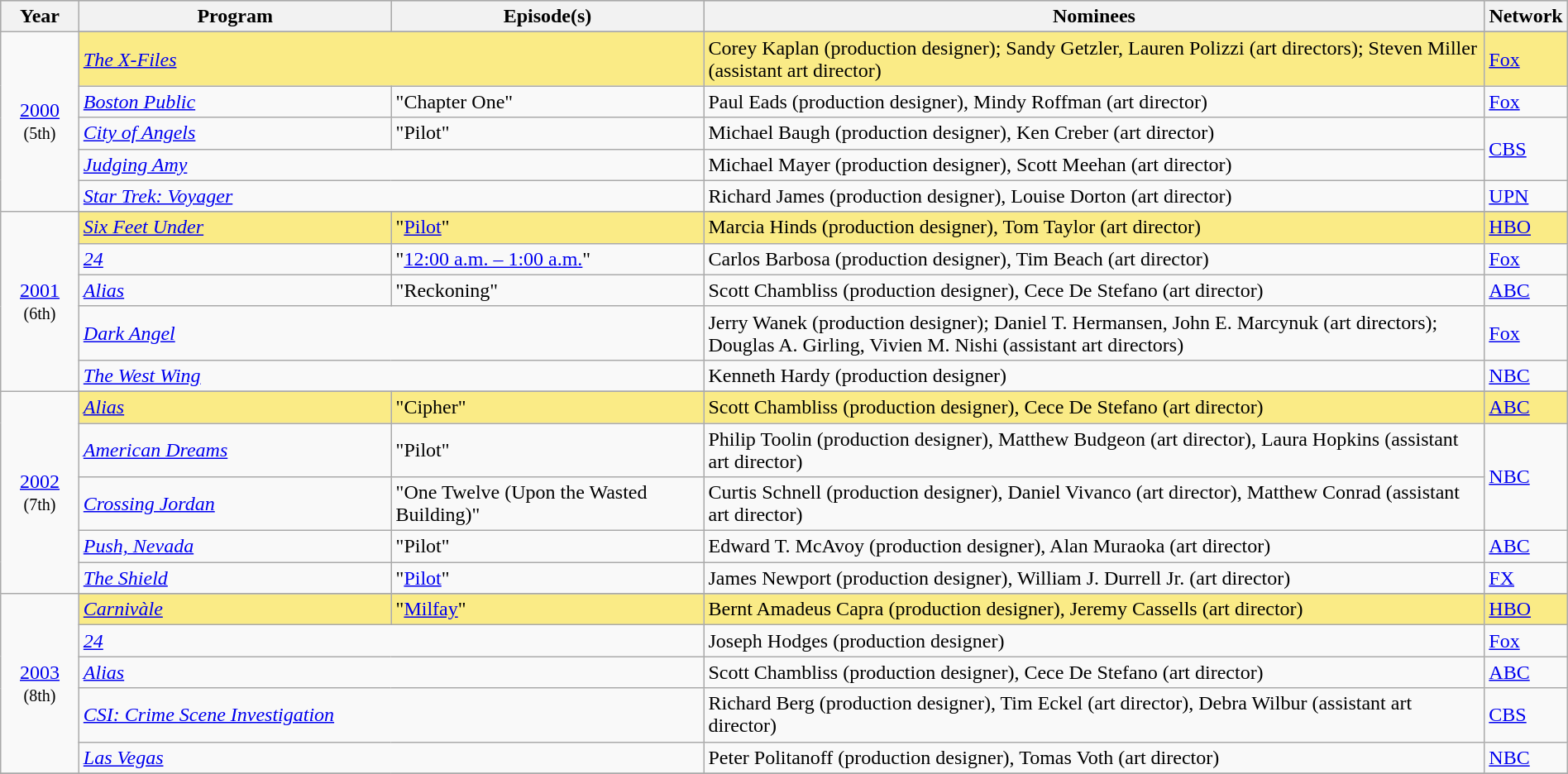<table class="wikitable" style="width:100%">
<tr bgcolor="#bebebe">
<th width="5%">Year</th>
<th width="20%">Program</th>
<th width="20%">Episode(s)</th>
<th width="50%">Nominees</th>
<th width="5%">Network</th>
</tr>
<tr>
<td rowspan=6 style="text-align:center"><a href='#'>2000</a><br><small>(5th)</small><br></td>
</tr>
<tr style="background:#FAEB86">
<td colspan="2"><em><a href='#'>The X-Files</a></em></td>
<td>Corey Kaplan (production designer); Sandy Getzler, Lauren Polizzi (art directors); Steven Miller (assistant art director)</td>
<td><a href='#'>Fox</a></td>
</tr>
<tr>
<td><em><a href='#'>Boston Public</a></em></td>
<td>"Chapter One"</td>
<td>Paul Eads (production designer), Mindy Roffman (art director)</td>
<td><a href='#'>Fox</a></td>
</tr>
<tr>
<td><em><a href='#'>City of Angels</a></em></td>
<td>"Pilot"</td>
<td>Michael Baugh (production designer), Ken Creber (art director)</td>
<td rowspan="2"><a href='#'>CBS</a></td>
</tr>
<tr>
<td colspan="2"><em><a href='#'>Judging Amy</a></em></td>
<td>Michael Mayer (production designer), Scott Meehan (art director)</td>
</tr>
<tr>
<td colspan="2"><em><a href='#'>Star Trek: Voyager</a></em></td>
<td>Richard James (production designer), Louise Dorton (art director)</td>
<td><a href='#'>UPN</a></td>
</tr>
<tr>
<td rowspan=6 style="text-align:center"><a href='#'>2001</a><br><small>(6th)</small><br></td>
</tr>
<tr style="background:#FAEB86">
<td><em><a href='#'>Six Feet Under</a></em></td>
<td>"<a href='#'>Pilot</a>"</td>
<td>Marcia Hinds (production designer), Tom Taylor (art director)</td>
<td><a href='#'>HBO</a></td>
</tr>
<tr>
<td><em><a href='#'>24</a></em></td>
<td>"<a href='#'>12:00 a.m. – 1:00 a.m.</a>"</td>
<td>Carlos Barbosa (production designer), Tim Beach (art director)</td>
<td><a href='#'>Fox</a></td>
</tr>
<tr>
<td><em><a href='#'>Alias</a></em></td>
<td>"Reckoning"</td>
<td>Scott Chambliss (production designer), Cece De Stefano (art director)</td>
<td><a href='#'>ABC</a></td>
</tr>
<tr>
<td colspan="2"><em><a href='#'>Dark Angel</a></em></td>
<td>Jerry Wanek (production designer); Daniel T. Hermansen, John E. Marcynuk (art directors); Douglas A. Girling, Vivien M. Nishi (assistant art directors)</td>
<td><a href='#'>Fox</a></td>
</tr>
<tr>
<td colspan="2"><em><a href='#'>The West Wing</a></em></td>
<td>Kenneth Hardy (production designer)</td>
<td><a href='#'>NBC</a></td>
</tr>
<tr>
<td rowspan=6 style="text-align:center"><a href='#'>2002</a><br><small>(7th)</small><br></td>
</tr>
<tr style="background:#FAEB86">
<td><em><a href='#'>Alias</a></em></td>
<td>"Cipher"</td>
<td>Scott Chambliss (production designer), Cece De Stefano (art director)</td>
<td><a href='#'>ABC</a></td>
</tr>
<tr>
<td><em><a href='#'>American Dreams</a></em></td>
<td>"Pilot"</td>
<td>Philip Toolin (production designer), Matthew Budgeon (art director), Laura Hopkins (assistant art director)</td>
<td rowspan="2"><a href='#'>NBC</a></td>
</tr>
<tr>
<td><em><a href='#'>Crossing Jordan</a></em></td>
<td>"One Twelve (Upon the Wasted Building)"</td>
<td>Curtis Schnell (production designer), Daniel Vivanco (art director), Matthew Conrad (assistant art director)</td>
</tr>
<tr>
<td><em><a href='#'>Push, Nevada</a></em></td>
<td>"Pilot"</td>
<td>Edward T. McAvoy (production designer), Alan Muraoka (art director)</td>
<td><a href='#'>ABC</a></td>
</tr>
<tr>
<td><em><a href='#'>The Shield</a></em></td>
<td>"<a href='#'>Pilot</a>"</td>
<td>James Newport (production designer), William J. Durrell Jr. (art director)</td>
<td><a href='#'>FX</a></td>
</tr>
<tr>
<td rowspan=6 style="text-align:center"><a href='#'>2003</a><br><small>(8th)</small><br></td>
</tr>
<tr style="background:#FAEB86">
<td><em><a href='#'>Carnivàle</a></em></td>
<td>"<a href='#'>Milfay</a>"</td>
<td>Bernt Amadeus Capra (production designer), Jeremy Cassells (art director)</td>
<td><a href='#'>HBO</a></td>
</tr>
<tr>
<td colspan="2"><em><a href='#'>24</a></em></td>
<td>Joseph Hodges (production designer)</td>
<td><a href='#'>Fox</a></td>
</tr>
<tr>
<td colspan="2"><em><a href='#'>Alias</a></em></td>
<td>Scott Chambliss (production designer), Cece De Stefano (art director)</td>
<td><a href='#'>ABC</a></td>
</tr>
<tr>
<td colspan="2"><em><a href='#'>CSI: Crime Scene Investigation</a></em></td>
<td>Richard Berg (production designer), Tim Eckel (art director), Debra Wilbur (assistant art director)</td>
<td><a href='#'>CBS</a></td>
</tr>
<tr>
<td colspan="2"><em><a href='#'>Las Vegas</a></em></td>
<td>Peter Politanoff (production designer), Tomas Voth (art director)</td>
<td><a href='#'>NBC</a></td>
</tr>
<tr>
</tr>
</table>
